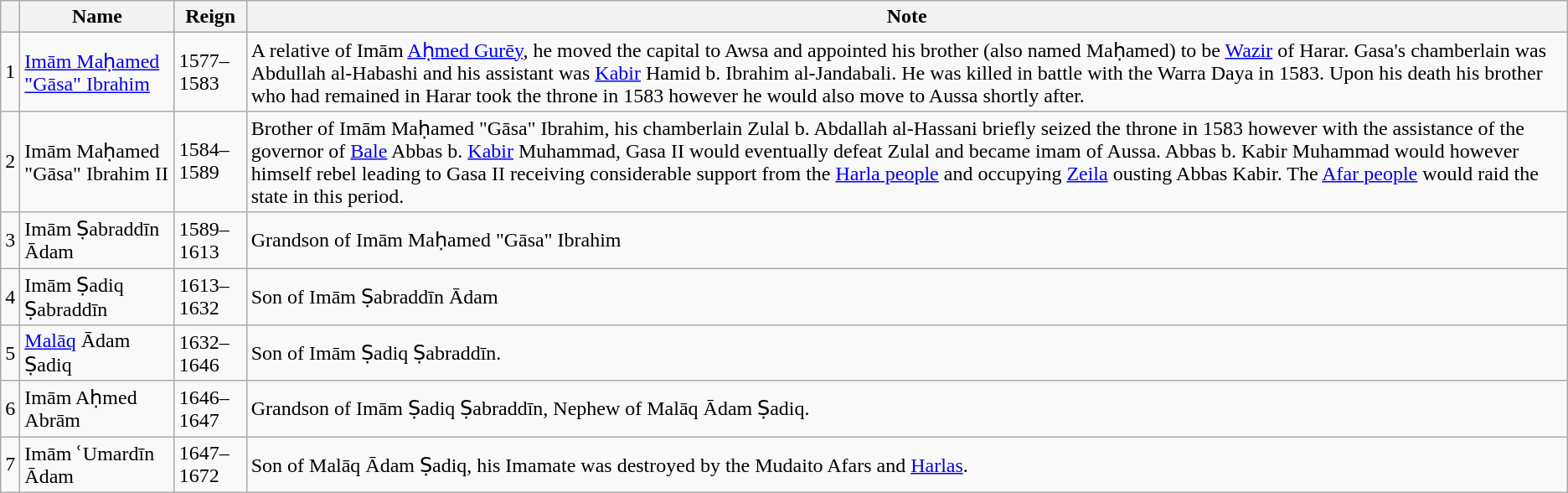<table class="wikitable">
<tr>
<th></th>
<th>Name</th>
<th>Reign</th>
<th>Note</th>
</tr>
<tr>
<td>1</td>
<td><a href='#'>Imām Maḥamed "Gāsa" Ibrahim</a></td>
<td>1577–1583</td>
<td>A relative of Imām <a href='#'>Aḥmed Gurēy</a>, he moved the capital to Awsa and appointed his brother (also named Maḥamed) to be <a href='#'>Wazir</a> of Harar. Gasa's chamberlain was Abdullah al-Habashi and his assistant was <a href='#'>Kabir</a> Hamid b. Ibrahim al-Jandabali.  He was killed in battle with the Warra Daya in 1583. Upon his death his brother who had remained in Harar took the throne in 1583 however he would also move to Aussa shortly after.</td>
</tr>
<tr>
<td>2</td>
<td>Imām Maḥamed "Gāsa" Ibrahim II</td>
<td>1584–1589</td>
<td>Brother of Imām Maḥamed "Gāsa" Ibrahim, his chamberlain Zulal b. Abdallah al-Hassani briefly seized the throne in 1583 however with the assistance of the governor of <a href='#'>Bale</a> Abbas b. <a href='#'>Kabir</a> Muhammad, Gasa II would eventually defeat Zulal and became imam of Aussa. Abbas b. Kabir Muhammad would however himself rebel leading to Gasa II receiving considerable support from the <a href='#'>Harla people</a> and occupying <a href='#'>Zeila</a> ousting Abbas Kabir. The <a href='#'>Afar people</a> would raid the state in this period.</td>
</tr>
<tr>
<td>3</td>
<td>Imām Ṣabraddīn Ādam</td>
<td>1589–1613</td>
<td>Grandson of Imām Maḥamed "Gāsa" Ibrahim</td>
</tr>
<tr>
<td>4</td>
<td>Imām Ṣadiq Ṣabraddīn</td>
<td>1613–1632</td>
<td>Son of Imām Ṣabraddīn Ādam</td>
</tr>
<tr>
<td>5</td>
<td><a href='#'>Malāq</a> Ādam Ṣadiq</td>
<td>1632–1646</td>
<td>Son of Imām Ṣadiq Ṣabraddīn.</td>
</tr>
<tr>
<td>6</td>
<td>Imām Aḥmed Abrām</td>
<td>1646–1647</td>
<td>Grandson of Imām Ṣadiq Ṣabraddīn, Nephew of Malāq Ādam Ṣadiq.</td>
</tr>
<tr>
<td>7</td>
<td>Imām ʿUmardīn Ādam</td>
<td>1647–1672</td>
<td>Son of Malāq Ādam Ṣadiq, his Imamate was destroyed by the Mudaito Afars and <a href='#'>Harlas</a>.</td>
</tr>
</table>
